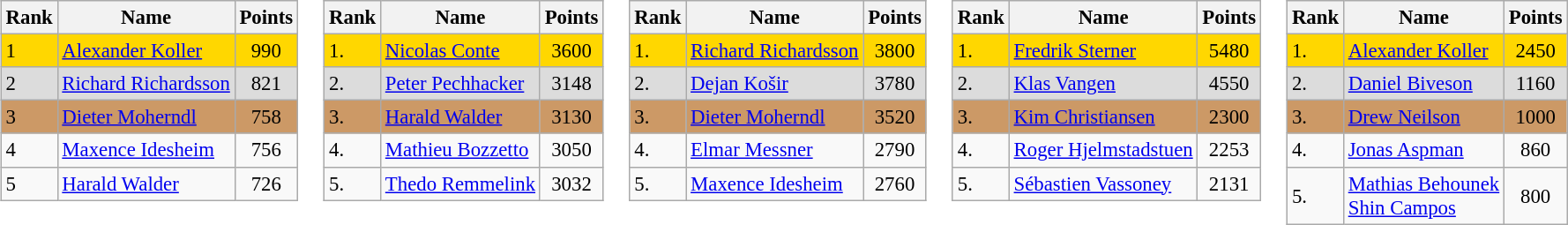<table style="font-size:95%;">
<tr valign="top">
<td><br><table class="wikitable">
<tr class="hintergrundfarbe5">
<th>Rank</th>
<th>Name</th>
<th>Points</th>
</tr>
<tr style="background:#FFD700;">
<td>1</td>
<td> <a href='#'>Alexander Koller</a></td>
<td style="text-align:center;">990</td>
</tr>
<tr style="background:#DCDCDC;">
<td>2</td>
<td> <a href='#'>Richard Richardsson</a></td>
<td style="text-align:center;">821</td>
</tr>
<tr style="background:#CC9966;">
<td>3</td>
<td> <a href='#'>Dieter Moherndl</a></td>
<td style="text-align:center;">758</td>
</tr>
<tr>
<td>4</td>
<td> <a href='#'>Maxence Idesheim</a></td>
<td style="text-align:center;">756</td>
</tr>
<tr>
<td>5</td>
<td> <a href='#'>Harald Walder</a></td>
<td style="text-align:center;">726</td>
</tr>
</table>
</td>
<td><br><table class="wikitable">
<tr class="hintergrundfarbe5">
<th>Rank</th>
<th>Name</th>
<th>Points</th>
</tr>
<tr style="background:#FFD700;">
<td>1.</td>
<td> <a href='#'>Nicolas Conte</a></td>
<td style="text-align:center;">3600</td>
</tr>
<tr style="background:#DCDCDC;">
<td>2.</td>
<td> <a href='#'>Peter Pechhacker</a></td>
<td style="text-align:center;">3148</td>
</tr>
<tr style="background:#CC9966;">
<td>3.</td>
<td> <a href='#'>Harald Walder</a></td>
<td style="text-align:center;">3130</td>
</tr>
<tr>
<td>4.</td>
<td> <a href='#'>Mathieu Bozzetto</a></td>
<td style="text-align:center;">3050</td>
</tr>
<tr>
<td>5.</td>
<td> <a href='#'>Thedo Remmelink</a></td>
<td style="text-align:center;">3032</td>
</tr>
</table>
</td>
<td><br><table class="wikitable">
<tr class="hintergrundfarbe5">
<th>Rank</th>
<th>Name</th>
<th>Points</th>
</tr>
<tr style="background:#FFD700;">
<td>1.</td>
<td> <a href='#'>Richard Richardsson</a></td>
<td style="text-align:center;">3800</td>
</tr>
<tr style="background:#DCDCDC;">
<td>2.</td>
<td> <a href='#'>Dejan Košir</a></td>
<td style="text-align:center;">3780</td>
</tr>
<tr style="background:#CC9966;">
<td>3.</td>
<td> <a href='#'>Dieter Moherndl</a></td>
<td style="text-align:center;">3520</td>
</tr>
<tr>
<td>4.</td>
<td> <a href='#'>Elmar Messner</a></td>
<td style="text-align:center;">2790</td>
</tr>
<tr>
<td>5.</td>
<td> <a href='#'>Maxence Idesheim</a></td>
<td style="text-align:center;">2760</td>
</tr>
</table>
</td>
<td><br><table class="wikitable">
<tr class="hintergrundfarbe5">
<th>Rank</th>
<th>Name</th>
<th>Points</th>
</tr>
<tr style="background:#FFD700;">
<td>1.</td>
<td> <a href='#'>Fredrik Sterner</a></td>
<td style="text-align:center;">5480</td>
</tr>
<tr style="background:#DCDCDC;">
<td>2.</td>
<td> <a href='#'>Klas Vangen</a></td>
<td style="text-align:center;">4550</td>
</tr>
<tr style="background:#CC9966;">
<td>3.</td>
<td> <a href='#'>Kim Christiansen</a></td>
<td style="text-align:center;">2300</td>
</tr>
<tr>
<td>4.</td>
<td> <a href='#'>Roger Hjelmstadstuen</a></td>
<td style="text-align:center;">2253</td>
</tr>
<tr>
<td>5.</td>
<td> <a href='#'>Sébastien Vassoney</a></td>
<td style="text-align:center;">2131</td>
</tr>
</table>
</td>
<td><br><table class="wikitable">
<tr class="hintergrundfarbe5">
<th>Rank</th>
<th>Name</th>
<th>Points</th>
</tr>
<tr style="background:#FFD700;">
<td>1.</td>
<td> <a href='#'>Alexander Koller</a></td>
<td style="text-align:center;">2450</td>
</tr>
<tr style="background:#DCDCDC;">
<td>2.</td>
<td> <a href='#'>Daniel Biveson</a></td>
<td style="text-align:center;">1160</td>
</tr>
<tr style="background:#CC9966;">
<td>3.</td>
<td> <a href='#'>Drew Neilson</a></td>
<td style="text-align:center;">1000</td>
</tr>
<tr>
<td>4.</td>
<td> <a href='#'>Jonas Aspman</a></td>
<td style="text-align:center;">860</td>
</tr>
<tr>
<td>5.</td>
<td> <a href='#'>Mathias Behounek</a><br> <a href='#'>Shin Campos</a></td>
<td style="text-align:center;">800</td>
</tr>
</table>
</td>
</tr>
</table>
